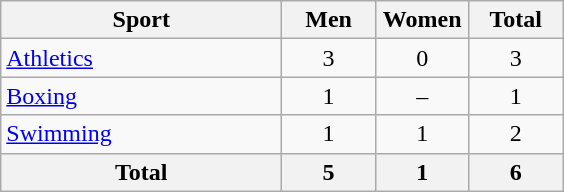<table class="wikitable sortable" style="text-align:center;">
<tr>
<th width=180>Sport</th>
<th width=55>Men</th>
<th width=55>Women</th>
<th width=55>Total</th>
</tr>
<tr>
<td align=left><a href='#'>Athletics</a></td>
<td>3</td>
<td>0</td>
<td>3</td>
</tr>
<tr>
<td align=left><a href='#'>Boxing</a></td>
<td>1</td>
<td>–</td>
<td>1</td>
</tr>
<tr>
<td align=left><a href='#'>Swimming</a></td>
<td>1</td>
<td>1</td>
<td>2</td>
</tr>
<tr>
<th>Total</th>
<th>5</th>
<th>1</th>
<th>6</th>
</tr>
</table>
